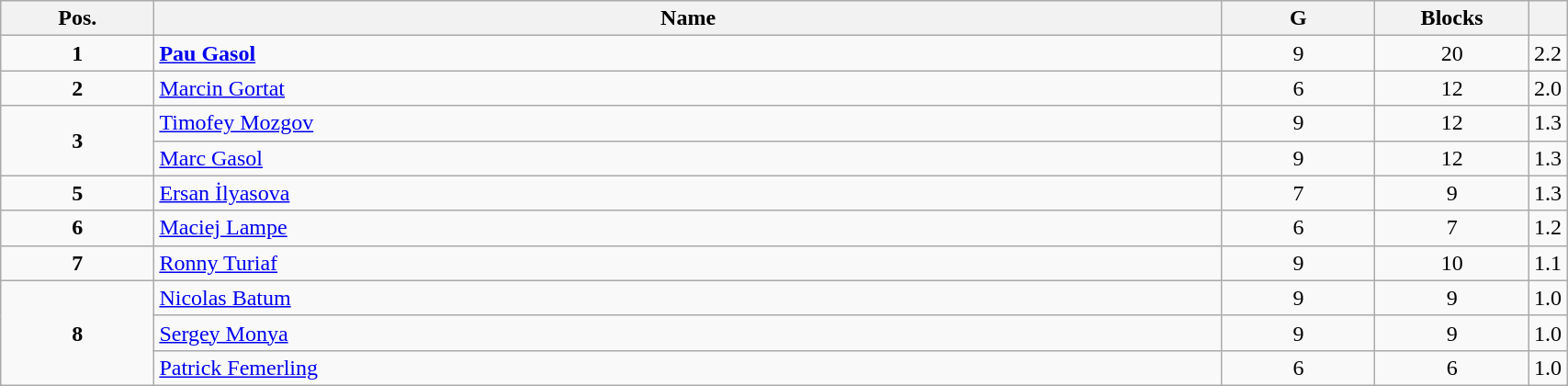<table class=wikitable width="90%">
<tr>
<th width="10%">Pos.</th>
<th width="70%">Name</th>
<th width="10%">G</th>
<th width="10%">Blocks</th>
<th width="10%"></th>
</tr>
<tr align=center>
<td><strong>1</strong></td>
<td align=left> <strong><a href='#'>Pau Gasol</a></strong></td>
<td>9</td>
<td>20</td>
<td>2.2</td>
</tr>
<tr align=center>
<td><strong>2</strong></td>
<td align=left> <a href='#'>Marcin Gortat</a></td>
<td>6</td>
<td>12</td>
<td>2.0</td>
</tr>
<tr align=center>
<td rowspan=2><strong>3</strong></td>
<td align=left> <a href='#'>Timofey Mozgov</a></td>
<td>9</td>
<td>12</td>
<td>1.3</td>
</tr>
<tr align=center>
<td align=left> <a href='#'>Marc Gasol</a></td>
<td>9</td>
<td>12</td>
<td>1.3</td>
</tr>
<tr align=center>
<td><strong>5</strong></td>
<td align=left> <a href='#'>Ersan İlyasova</a></td>
<td>7</td>
<td>9</td>
<td>1.3</td>
</tr>
<tr align=center>
<td><strong>6</strong></td>
<td align=left> <a href='#'>Maciej Lampe</a></td>
<td>6</td>
<td>7</td>
<td>1.2</td>
</tr>
<tr align=center>
<td><strong>7</strong></td>
<td align=left> <a href='#'>Ronny Turiaf</a></td>
<td>9</td>
<td>10</td>
<td>1.1</td>
</tr>
<tr align=center>
<td rowspan=3><strong>8</strong></td>
<td align=left> <a href='#'>Nicolas Batum</a></td>
<td>9</td>
<td>9</td>
<td>1.0</td>
</tr>
<tr align=center>
<td align=left> <a href='#'>Sergey Monya</a></td>
<td>9</td>
<td>9</td>
<td>1.0</td>
</tr>
<tr align=center>
<td align=left> <a href='#'>Patrick Femerling</a></td>
<td>6</td>
<td>6</td>
<td>1.0</td>
</tr>
</table>
